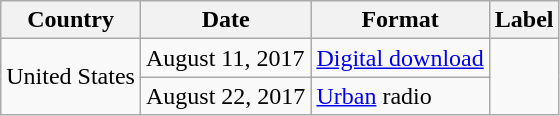<table class="wikitable">
<tr>
<th>Country</th>
<th>Date</th>
<th>Format</th>
<th>Label</th>
</tr>
<tr>
<td rowspan="2">United States</td>
<td>August 11, 2017</td>
<td><a href='#'>Digital download</a></td>
<td rowspan="2"></td>
</tr>
<tr>
<td>August 22, 2017</td>
<td><a href='#'>Urban</a> radio</td>
</tr>
</table>
